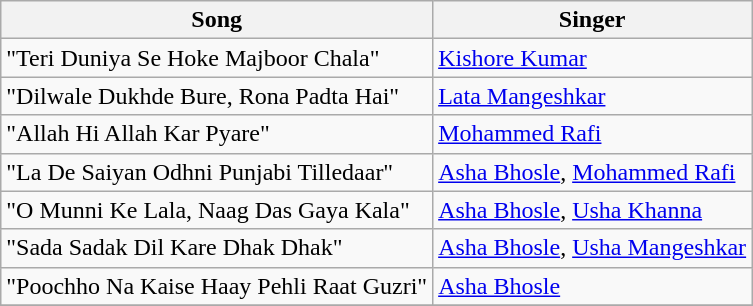<table class="wikitable">
<tr>
<th>Song</th>
<th>Singer</th>
</tr>
<tr>
<td>"Teri Duniya Se Hoke Majboor Chala"</td>
<td><a href='#'>Kishore Kumar</a></td>
</tr>
<tr>
<td>"Dilwale Dukhde Bure, Rona Padta Hai"</td>
<td><a href='#'>Lata Mangeshkar</a></td>
</tr>
<tr>
<td>"Allah Hi Allah Kar Pyare"</td>
<td><a href='#'>Mohammed Rafi</a></td>
</tr>
<tr>
<td>"La De Saiyan Odhni Punjabi Tilledaar"</td>
<td><a href='#'>Asha Bhosle</a>, <a href='#'>Mohammed Rafi</a></td>
</tr>
<tr>
<td>"O Munni Ke Lala, Naag Das Gaya Kala"</td>
<td><a href='#'>Asha Bhosle</a>, <a href='#'>Usha Khanna</a></td>
</tr>
<tr>
<td>"Sada Sadak Dil Kare Dhak Dhak"</td>
<td><a href='#'>Asha Bhosle</a>, <a href='#'>Usha Mangeshkar</a></td>
</tr>
<tr>
<td>"Poochho Na Kaise Haay Pehli Raat Guzri"</td>
<td><a href='#'>Asha Bhosle</a></td>
</tr>
<tr>
</tr>
</table>
